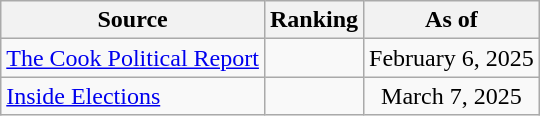<table class="wikitable" style="text-align:center">
<tr>
<th>Source</th>
<th>Ranking</th>
<th>As of</th>
</tr>
<tr>
<td align="left"><a href='#'>The Cook Political Report</a></td>
<td></td>
<td>February 6, 2025</td>
</tr>
<tr>
<td align="left"><a href='#'>Inside Elections</a></td>
<td></td>
<td>March 7, 2025</td>
</tr>
</table>
